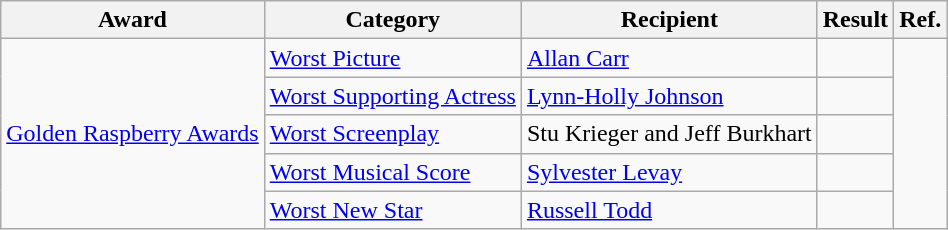<table class="wikitable sortable plainrowheaders">
<tr>
<th>Award</th>
<th>Category</th>
<th>Recipient</th>
<th>Result</th>
<th>Ref.</th>
</tr>
<tr>
<td rowspan="5"><a href='#'>Golden Raspberry Awards</a></td>
<td><a href='#'>Worst Picture</a></td>
<td><a href='#'>Allan Carr</a></td>
<td></td>
<td rowspan="5" style="text-align:center;"></td>
</tr>
<tr>
<td><a href='#'>Worst Supporting Actress</a></td>
<td><a href='#'>Lynn-Holly Johnson</a></td>
<td></td>
</tr>
<tr>
<td><a href='#'>Worst Screenplay</a></td>
<td>Stu Krieger and Jeff Burkhart</td>
<td></td>
</tr>
<tr>
<td><a href='#'>Worst Musical Score</a></td>
<td><a href='#'>Sylvester Levay</a></td>
<td></td>
</tr>
<tr>
<td><a href='#'>Worst New Star</a></td>
<td><a href='#'>Russell Todd</a></td>
<td></td>
</tr>
</table>
